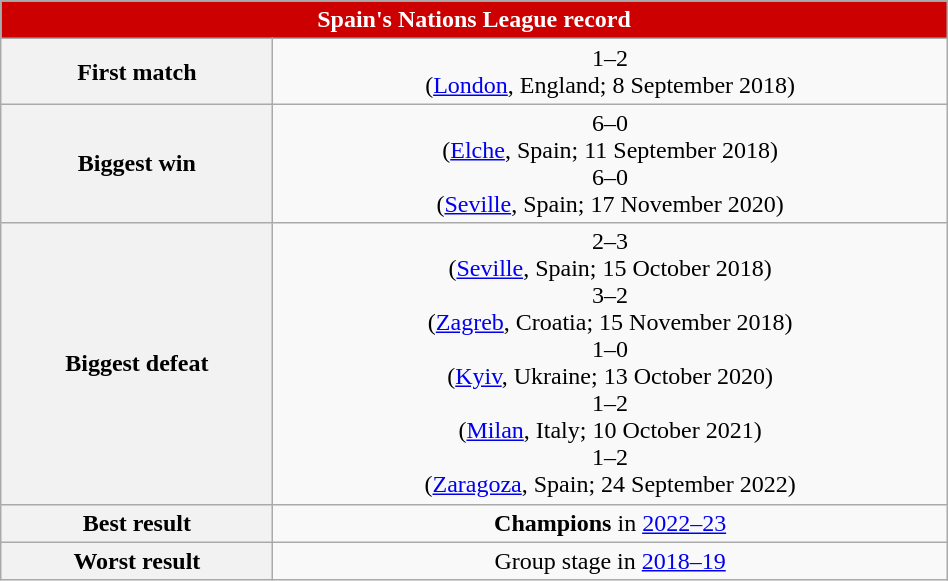<table class="wikitable collapsible collapsed" style="width:50%;text-align:center">
<tr>
<th style="background:#c00;color:white" colspan=2><strong>Spain's Nations League record</strong></th>
</tr>
<tr>
<th>First match</th>
<td> 1–2 <br>(<a href='#'>London</a>, England; 8 September 2018)</td>
</tr>
<tr>
<th>Biggest win</th>
<td> 6–0 <br>(<a href='#'>Elche</a>, Spain; 11 September 2018)<br> 6–0 <br>(<a href='#'>Seville</a>, Spain; 17 November 2020)</td>
</tr>
<tr>
<th>Biggest defeat</th>
<td> 2–3 <br>(<a href='#'>Seville</a>, Spain; 15 October 2018)<br> 3–2 <br>(<a href='#'>Zagreb</a>, Croatia; 15 November 2018)<br> 1–0 <br>(<a href='#'>Kyiv</a>, Ukraine; 13 October 2020)<br> 1–2 <br>(<a href='#'>Milan</a>, Italy; 10 October 2021)<br> 1–2 <br>(<a href='#'>Zaragoza</a>, Spain; 24 September 2022)</td>
</tr>
<tr>
<th>Best result</th>
<td><strong>Champions</strong> in <a href='#'>2022–23</a></td>
</tr>
<tr>
<th>Worst result</th>
<td>Group stage in <a href='#'>2018–19</a></td>
</tr>
</table>
